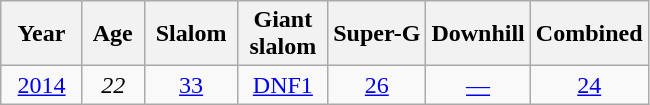<table class=wikitable style="text-align:center">
<tr>
<th>  Year  </th>
<th> Age </th>
<th> Slalom </th>
<th>Giant<br> slalom </th>
<th>Super-G</th>
<th>Downhill</th>
<th>Combined</th>
</tr>
<tr>
<td><a href='#'>2014</a></td>
<td><em>22</em></td>
<td><a href='#'>33</a></td>
<td><a href='#'>DNF1</a></td>
<td><a href='#'>26</a></td>
<td><a href='#'>—</a></td>
<td><a href='#'>24</a></td>
</tr>
</table>
